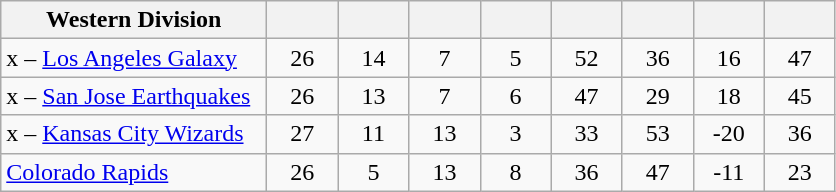<table class="wikitable" style="text-align: center;">
<tr>
<th width="170">Western Division</th>
<th width="40"></th>
<th width="40"></th>
<th width="40"></th>
<th width="40"></th>
<th width="40"></th>
<th width="40"></th>
<th width="40"></th>
<th width="40"></th>
</tr>
<tr>
<td align=left>x – <a href='#'>Los Angeles Galaxy</a></td>
<td>26</td>
<td>14</td>
<td>7</td>
<td>5</td>
<td>52</td>
<td>36</td>
<td>16</td>
<td>47</td>
</tr>
<tr>
<td align=left>x – <a href='#'>San Jose Earthquakes</a></td>
<td>26</td>
<td>13</td>
<td>7</td>
<td>6</td>
<td>47</td>
<td>29</td>
<td>18</td>
<td>45</td>
</tr>
<tr>
<td align=left>x – <a href='#'>Kansas City Wizards</a></td>
<td>27</td>
<td>11</td>
<td>13</td>
<td>3</td>
<td>33</td>
<td>53</td>
<td>-20</td>
<td>36</td>
</tr>
<tr>
<td align=left><a href='#'>Colorado Rapids</a></td>
<td>26</td>
<td>5</td>
<td>13</td>
<td>8</td>
<td>36</td>
<td>47</td>
<td>-11</td>
<td>23</td>
</tr>
</table>
